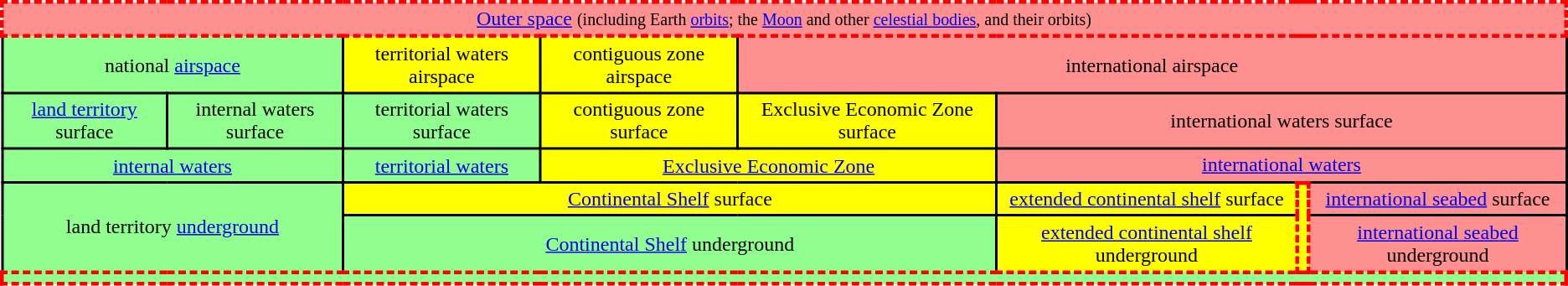<table class="wikitable" style="text-align:center;" cellpadding="5">
<tr>
<td style="background:#ff9090; color:black; border:3px dashed red;" colspan="8"><a href='#'>Outer space</a> <small>(including Earth <a href='#'>orbits</a>; the <a href='#'>Moon</a> and other <a href='#'>celestial bodies</a>, and their orbits)</small></td>
</tr>
<tr>
<td style="background:#90ff90; color:black; border:2px solid black;" colspan="2">national <a href='#'>airspace</a></td>
<td style="background:yellow; color:black; border:2px solid black;">territorial waters airspace</td>
<td style="background:yellow; color:black; border:2px solid black;">contiguous zone airspace</td>
<td style="background:#ff9090; color:black; border:2px solid black;" colspan="4">international airspace</td>
</tr>
<tr>
<td style="background:#90ff90; color:black; border:2px solid black;"><a href='#'>land territory</a> surface</td>
<td style="background:#90ff90; color:black; border:2px solid black;">internal waters surface</td>
<td style="background:#90ff90; color:black; border:2px solid black;">territorial waters surface</td>
<td style="background:yellow; color:black; border:2px solid black;">contiguous zone surface</td>
<td style="background:yellow; color:black; border:2px solid black;">Exclusive Economic Zone surface</td>
<td style="background:#ff9090; color:black; border:2px solid black;" colspan="3">international waters surface</td>
</tr>
<tr style="color:black;">
<td style="background:#90ff90; border:2px solid black;" colspan="2"><a href='#'>internal waters</a></td>
<td style="background:#90ff90; color:black; border:2px solid black;"><a href='#'>territorial waters</a></td>
<td style="background:yellow; color:black; border:2px solid black;" colspan="2"><a href='#'>Exclusive Economic Zone</a></td>
<td style="background:#ff9090; color:black; border:2px solid black;" colspan="3"><a href='#'>international waters</a></td>
</tr>
<tr>
<td style="background:#90ff90; color:black; border:2px solid black;" colspan="2" rowspan="2">land territory <a href='#'>underground</a></td>
<td style="background:yellow; color:black; border:2px solid black;" colspan="3"><a href='#'>Continental Shelf</a> surface</td>
<td style="background:yellow; color:black; border:2px solid black;"><a href='#'>extended continental shelf</a> surface</td>
<td rowspan="2" style="background:yellow; color:black; border:3px dashed red; width:0;"></td>
<td style="background:#ff9090; color:black; border:2px solid black;"><a href='#'>international seabed</a> surface</td>
</tr>
<tr>
<td style="background:#90ff90; color:black; border:2px solid black;" colspan="3"><a href='#'>Continental Shelf</a> underground</td>
<td style="background:yellow; color:black; border:2px solid black;"><a href='#'>extended continental shelf</a> underground</td>
<td style="background:#ff9090; color:black; border:2px solid black;"><a href='#'>international seabed</a> underground</td>
</tr>
<tr>
<td style="background:#90ff90; color:black; border:3px dashed red;" colspan="8"></td>
</tr>
</table>
